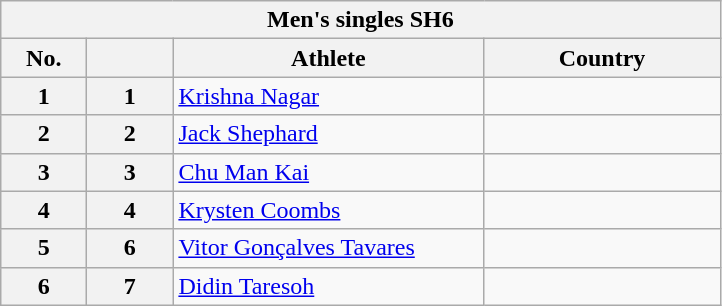<table class="wikitable">
<tr>
<th colspan="4">Men's singles SH6</th>
</tr>
<tr>
<th width="50">No.</th>
<th width="50"></th>
<th width="200">Athlete</th>
<th width="150">Country</th>
</tr>
<tr>
<th>1</th>
<th>1</th>
<td><a href='#'>Krishna Nagar</a></td>
<td></td>
</tr>
<tr>
<th>2</th>
<th>2</th>
<td><a href='#'>Jack Shephard</a></td>
<td></td>
</tr>
<tr>
<th>3</th>
<th>3</th>
<td><a href='#'>Chu Man Kai</a></td>
<td></td>
</tr>
<tr>
<th>4</th>
<th>4</th>
<td><a href='#'>Krysten Coombs</a></td>
<td></td>
</tr>
<tr>
<th>5</th>
<th>6</th>
<td><a href='#'>Vitor Gonçalves Tavares</a></td>
<td></td>
</tr>
<tr>
<th>6</th>
<th>7</th>
<td><a href='#'>Didin Taresoh</a></td>
<td></td>
</tr>
</table>
